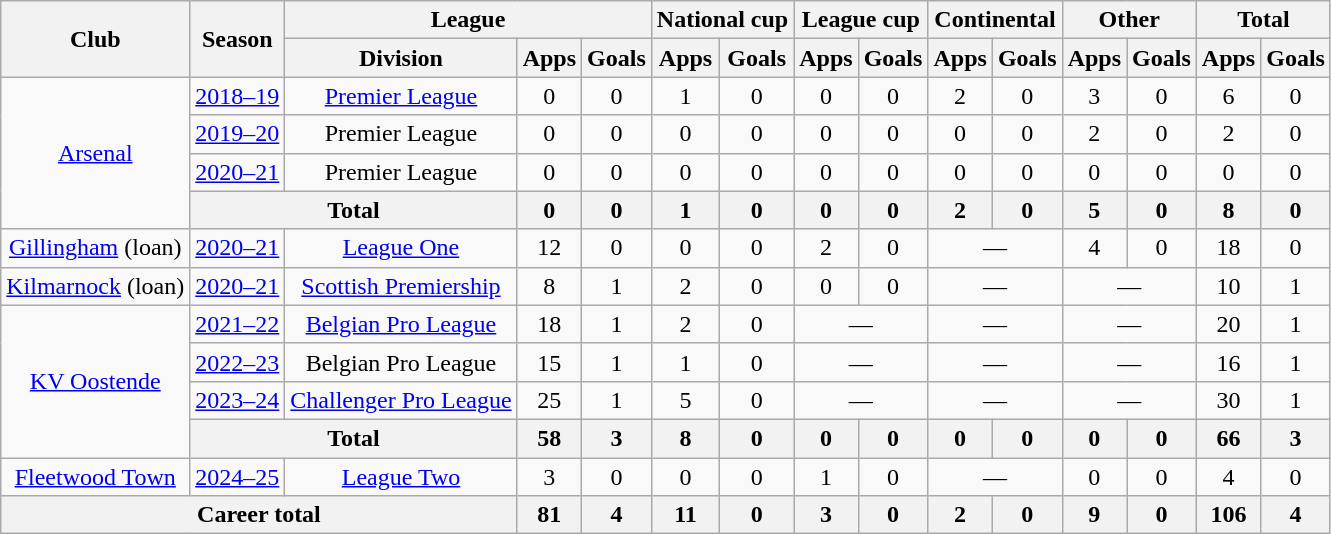<table class="wikitable" style="text-align:center">
<tr>
<th rowspan="2">Club</th>
<th rowspan="2">Season</th>
<th colspan="3">League</th>
<th colspan="2">National cup</th>
<th colspan="2">League cup</th>
<th colspan="2">Continental</th>
<th colspan="2">Other</th>
<th colspan="2">Total</th>
</tr>
<tr>
<th>Division</th>
<th>Apps</th>
<th>Goals</th>
<th>Apps</th>
<th>Goals</th>
<th>Apps</th>
<th>Goals</th>
<th>Apps</th>
<th>Goals</th>
<th>Apps</th>
<th>Goals</th>
<th>Apps</th>
<th>Goals</th>
</tr>
<tr>
<td rowspan="4"><a href='#'>Arsenal</a></td>
<td><a href='#'>2018–19</a></td>
<td><a href='#'>Premier League</a></td>
<td>0</td>
<td>0</td>
<td>1</td>
<td>0</td>
<td>0</td>
<td>0</td>
<td>2</td>
<td>0</td>
<td>3</td>
<td>0</td>
<td>6</td>
<td>0</td>
</tr>
<tr>
<td><a href='#'>2019–20</a></td>
<td>Premier League</td>
<td>0</td>
<td>0</td>
<td>0</td>
<td>0</td>
<td>0</td>
<td>0</td>
<td>0</td>
<td>0</td>
<td>2</td>
<td>0</td>
<td>2</td>
<td>0</td>
</tr>
<tr>
<td><a href='#'>2020–21</a></td>
<td>Premier League</td>
<td>0</td>
<td>0</td>
<td>0</td>
<td>0</td>
<td>0</td>
<td>0</td>
<td>0</td>
<td>0</td>
<td>0</td>
<td>0</td>
<td>0</td>
<td>0</td>
</tr>
<tr>
<th colspan="2">Total</th>
<th>0</th>
<th>0</th>
<th>1</th>
<th>0</th>
<th>0</th>
<th>0</th>
<th>2</th>
<th>0</th>
<th>5</th>
<th>0</th>
<th>8</th>
<th>0</th>
</tr>
<tr>
<td><a href='#'>Gillingham</a> (loan)</td>
<td><a href='#'>2020–21</a></td>
<td><a href='#'>League One</a></td>
<td>12</td>
<td>0</td>
<td>0</td>
<td>0</td>
<td>2</td>
<td>0</td>
<td colspan="2">—</td>
<td>4</td>
<td>0</td>
<td>18</td>
<td>0</td>
</tr>
<tr>
<td><a href='#'>Kilmarnock</a> (loan)</td>
<td><a href='#'>2020–21</a></td>
<td><a href='#'>Scottish Premiership</a></td>
<td>8</td>
<td>1</td>
<td>2</td>
<td>0</td>
<td>0</td>
<td>0</td>
<td colspan="2">—</td>
<td colspan="2">—</td>
<td>10</td>
<td>1</td>
</tr>
<tr>
<td rowspan="4"><a href='#'>KV Oostende</a></td>
<td><a href='#'>2021–22</a></td>
<td><a href='#'>Belgian Pro League</a></td>
<td>18</td>
<td>1</td>
<td>2</td>
<td>0</td>
<td colspan="2">—</td>
<td colspan="2">—</td>
<td colspan="2">—</td>
<td>20</td>
<td>1</td>
</tr>
<tr>
<td><a href='#'>2022–23</a></td>
<td>Belgian Pro League</td>
<td>15</td>
<td>1</td>
<td>1</td>
<td>0</td>
<td colspan="2">—</td>
<td colspan="2">—</td>
<td colspan="2">—</td>
<td>16</td>
<td>1</td>
</tr>
<tr>
<td><a href='#'>2023–24</a></td>
<td><a href='#'>Challenger Pro League</a></td>
<td>25</td>
<td>1</td>
<td>5</td>
<td>0</td>
<td colspan="2">—</td>
<td colspan="2">—</td>
<td colspan="2">—</td>
<td>30</td>
<td>1</td>
</tr>
<tr>
<th colspan="2">Total</th>
<th>58</th>
<th>3</th>
<th>8</th>
<th>0</th>
<th>0</th>
<th>0</th>
<th>0</th>
<th>0</th>
<th>0</th>
<th>0</th>
<th>66</th>
<th>3</th>
</tr>
<tr>
<td><a href='#'>Fleetwood Town</a></td>
<td><a href='#'>2024–25</a></td>
<td><a href='#'>League Two</a></td>
<td>3</td>
<td>0</td>
<td>0</td>
<td>0</td>
<td>1</td>
<td>0</td>
<td colspan="2">—</td>
<td>0</td>
<td>0</td>
<td>4</td>
<td>0</td>
</tr>
<tr>
<th colspan="3">Career total</th>
<th>81</th>
<th>4</th>
<th>11</th>
<th>0</th>
<th>3</th>
<th>0</th>
<th>2</th>
<th>0</th>
<th>9</th>
<th>0</th>
<th>106</th>
<th>4</th>
</tr>
</table>
